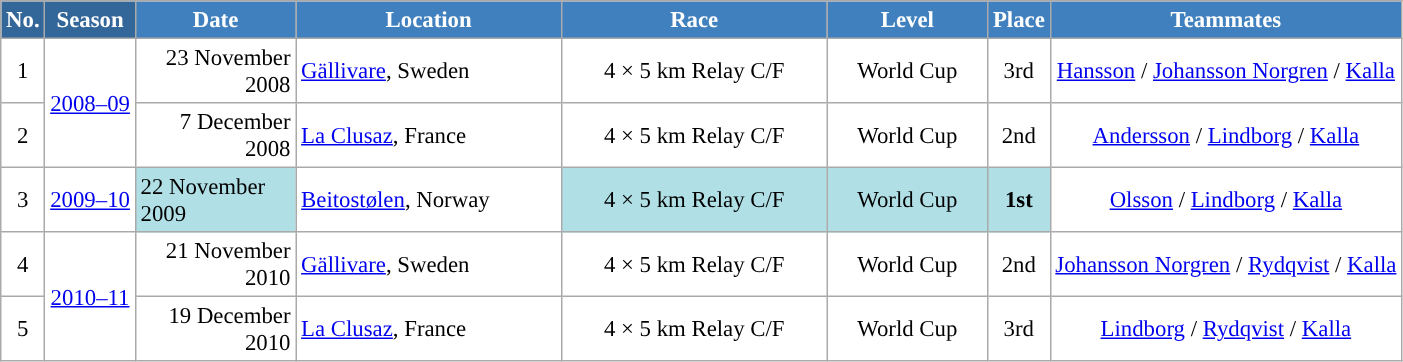<table class="wikitable sortable" style="font-size:95%; text-align:center; border:grey solid 1px; border-collapse:collapse; background:#ffffff;">
<tr style="background:#efefef;">
<th style="background-color:#369; color:white;">No.</th>
<th style="background-color:#369; color:white;">Season</th>
<th style="background-color:#4180be; color:white; width:100px;">Date</th>
<th style="background-color:#4180be; color:white; width:170px;">Location</th>
<th style="background-color:#4180be; color:white; width:170px;">Race</th>
<th style="background-color:#4180be; color:white; width:100px;">Level</th>
<th style="background-color:#4180be; color:white;">Place</th>
<th style="background-color:#4180be; color:white;">Teammates</th>
</tr>
<tr>
<td align=center>1</td>
<td rowspan=2 align=center><a href='#'>2008–09</a></td>
<td align=right>23 November 2008</td>
<td align=left> <a href='#'>Gällivare</a>, Sweden</td>
<td>4 × 5 km Relay C/F</td>
<td>World Cup</td>
<td>3rd</td>
<td><a href='#'>Hansson</a> / <a href='#'>Johansson Norgren</a> / <a href='#'>Kalla</a></td>
</tr>
<tr>
<td align=center>2</td>
<td align=right>7 December 2008</td>
<td align=left> <a href='#'>La Clusaz</a>, France</td>
<td>4 × 5 km Relay C/F</td>
<td>World Cup</td>
<td>2nd</td>
<td><a href='#'>Andersson</a> / <a href='#'>Lindborg</a> / <a href='#'>Kalla</a></td>
</tr>
<tr>
<td align=center>3</td>
<td><a href='#'>2009–10</a></td>
<td align=left bgcolor="#BOEOE6" align=right>22 November 2009</td>
<td align=left> <a href='#'>Beitostølen</a>, Norway</td>
<td bgcolor="#BOEOE6" align=center>4 × 5 km Relay C/F</td>
<td bgcolor="#BOEOE6">World Cup</td>
<td bgcolor="#BOEOE6"><strong>1st</strong></td>
<td><a href='#'>Olsson</a> / <a href='#'>Lindborg</a> / <a href='#'>Kalla</a></td>
</tr>
<tr>
<td align=center>4</td>
<td rowspan=2 align=center><a href='#'>2010–11</a></td>
<td align=right>21 November 2010</td>
<td align=left> <a href='#'>Gällivare</a>, Sweden</td>
<td>4 × 5 km Relay C/F</td>
<td>World Cup</td>
<td>2nd</td>
<td><a href='#'>Johansson Norgren</a> / <a href='#'>Rydqvist</a> / <a href='#'>Kalla</a></td>
</tr>
<tr>
<td align=center>5</td>
<td align=right>19 December 2010</td>
<td align=left> <a href='#'>La Clusaz</a>, France</td>
<td>4 × 5 km Relay C/F</td>
<td>World Cup</td>
<td>3rd</td>
<td><a href='#'>Lindborg</a> / <a href='#'>Rydqvist</a> / <a href='#'>Kalla</a></td>
</tr>
</table>
